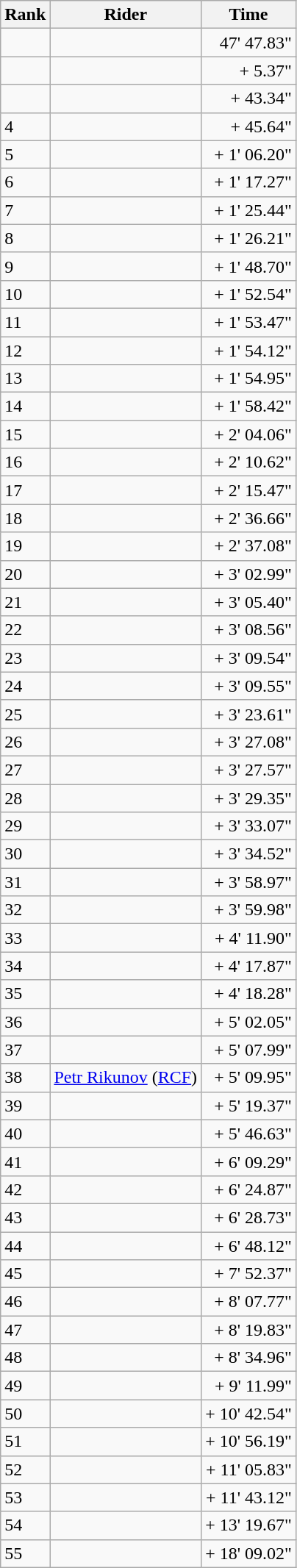<table class="wikitable sortable">
<tr>
<th>Rank</th>
<th>Rider</th>
<th>Time</th>
</tr>
<tr>
<td></td>
<td></td>
<td align="right">47' 47.83"</td>
</tr>
<tr>
<td></td>
<td></td>
<td align="right">+ 5.37"</td>
</tr>
<tr>
<td></td>
<td></td>
<td align="right">+ 43.34"</td>
</tr>
<tr>
<td>4</td>
<td></td>
<td align="right">+ 45.64"</td>
</tr>
<tr>
<td>5</td>
<td></td>
<td align="right">+ 1' 06.20"</td>
</tr>
<tr>
<td>6</td>
<td></td>
<td align="right">+ 1' 17.27"</td>
</tr>
<tr>
<td>7</td>
<td></td>
<td align="right">+ 1' 25.44"</td>
</tr>
<tr>
<td>8</td>
<td></td>
<td align="right">+ 1' 26.21"</td>
</tr>
<tr>
<td>9</td>
<td></td>
<td align="right">+ 1' 48.70"</td>
</tr>
<tr>
<td>10</td>
<td></td>
<td align="right">+ 1' 52.54"</td>
</tr>
<tr>
<td>11</td>
<td></td>
<td align="right">+ 1' 53.47"</td>
</tr>
<tr>
<td>12</td>
<td></td>
<td align="right">+ 1' 54.12"</td>
</tr>
<tr>
<td>13</td>
<td></td>
<td align="right">+ 1' 54.95"</td>
</tr>
<tr>
<td>14</td>
<td></td>
<td align="right">+ 1' 58.42"</td>
</tr>
<tr>
<td>15</td>
<td></td>
<td align="right">+ 2' 04.06"</td>
</tr>
<tr>
<td>16</td>
<td></td>
<td align="right">+ 2' 10.62"</td>
</tr>
<tr>
<td>17</td>
<td></td>
<td align="right">+ 2' 15.47"</td>
</tr>
<tr>
<td>18</td>
<td></td>
<td align="right">+ 2' 36.66"</td>
</tr>
<tr>
<td>19</td>
<td></td>
<td align="right">+ 2' 37.08"</td>
</tr>
<tr>
<td>20</td>
<td></td>
<td align="right">+ 3' 02.99"</td>
</tr>
<tr>
<td>21</td>
<td></td>
<td align="right">+ 3' 05.40"</td>
</tr>
<tr>
<td>22</td>
<td></td>
<td align="right">+ 3' 08.56"</td>
</tr>
<tr>
<td>23</td>
<td></td>
<td align="right">+ 3' 09.54"</td>
</tr>
<tr>
<td>24</td>
<td></td>
<td align="right">+ 3' 09.55"</td>
</tr>
<tr>
<td>25</td>
<td></td>
<td align="right">+ 3' 23.61"</td>
</tr>
<tr>
<td>26</td>
<td></td>
<td align="right">+ 3' 27.08"</td>
</tr>
<tr>
<td>27</td>
<td></td>
<td align="right">+ 3' 27.57"</td>
</tr>
<tr>
<td>28</td>
<td></td>
<td align="right">+ 3' 29.35"</td>
</tr>
<tr>
<td>29</td>
<td></td>
<td align="right">+ 3' 33.07"</td>
</tr>
<tr>
<td>30</td>
<td></td>
<td align="right">+ 3' 34.52"</td>
</tr>
<tr>
<td>31</td>
<td></td>
<td align="right">+ 3' 58.97"</td>
</tr>
<tr>
<td>32</td>
<td></td>
<td align="right">+ 3' 59.98"</td>
</tr>
<tr>
<td>33</td>
<td></td>
<td align="right">+ 4' 11.90"</td>
</tr>
<tr>
<td>34</td>
<td></td>
<td align="right">+ 4' 17.87"</td>
</tr>
<tr>
<td>35</td>
<td></td>
<td align="right">+ 4' 18.28"</td>
</tr>
<tr>
<td>36</td>
<td></td>
<td align="right">+ 5' 02.05"</td>
</tr>
<tr>
<td>37</td>
<td></td>
<td align="right">+ 5' 07.99"</td>
</tr>
<tr>
<td>38</td>
<td><a href='#'>Petr Rikunov</a> (<a href='#'>RCF</a>)</td>
<td align="right">+ 5' 09.95"</td>
</tr>
<tr>
<td>39</td>
<td></td>
<td align="right">+ 5' 19.37"</td>
</tr>
<tr>
<td>40</td>
<td></td>
<td align="right">+ 5' 46.63"</td>
</tr>
<tr>
<td>41</td>
<td></td>
<td align="right">+ 6' 09.29"</td>
</tr>
<tr>
<td>42</td>
<td></td>
<td align="right">+ 6' 24.87"</td>
</tr>
<tr>
<td>43</td>
<td></td>
<td align="right">+ 6' 28.73"</td>
</tr>
<tr>
<td>44</td>
<td></td>
<td align="right">+ 6' 48.12"</td>
</tr>
<tr>
<td>45</td>
<td></td>
<td align="right">+ 7' 52.37"</td>
</tr>
<tr>
<td>46</td>
<td></td>
<td align="right">+ 8' 07.77"</td>
</tr>
<tr>
<td>47</td>
<td></td>
<td align="right">+ 8' 19.83"</td>
</tr>
<tr>
<td>48</td>
<td></td>
<td align="right">+ 8' 34.96"</td>
</tr>
<tr>
<td>49</td>
<td></td>
<td align="right">+ 9' 11.99"</td>
</tr>
<tr>
<td>50</td>
<td></td>
<td align="right">+ 10' 42.54"</td>
</tr>
<tr>
<td>51</td>
<td></td>
<td align="right">+ 10' 56.19"</td>
</tr>
<tr>
<td>52</td>
<td></td>
<td align="right">+ 11' 05.83"</td>
</tr>
<tr>
<td>53</td>
<td></td>
<td align="right">+ 11' 43.12"</td>
</tr>
<tr>
<td>54</td>
<td></td>
<td align="right">+ 13' 19.67"</td>
</tr>
<tr>
<td>55</td>
<td></td>
<td align="right">+ 18' 09.02"</td>
</tr>
</table>
